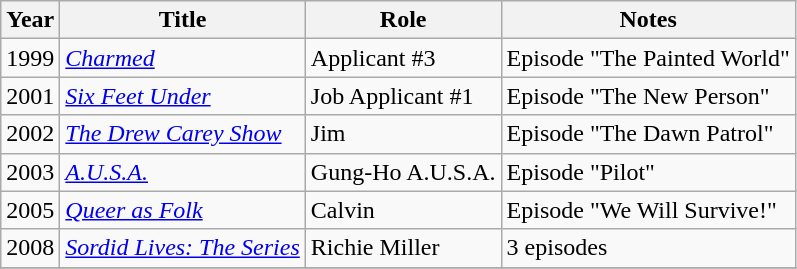<table class="wikitable">
<tr>
<th>Year</th>
<th>Title</th>
<th>Role</th>
<th>Notes</th>
</tr>
<tr>
<td>1999</td>
<td><em><a href='#'>Charmed</a></em></td>
<td>Applicant #3</td>
<td>Episode "The Painted World"</td>
</tr>
<tr>
<td>2001</td>
<td><em><a href='#'>Six Feet Under</a></em></td>
<td>Job Applicant #1</td>
<td>Episode "The New Person"</td>
</tr>
<tr>
<td>2002</td>
<td><em><a href='#'>The Drew Carey Show</a></em></td>
<td>Jim</td>
<td>Episode "The Dawn Patrol"</td>
</tr>
<tr>
<td>2003</td>
<td><em><a href='#'>A.U.S.A.</a></em></td>
<td>Gung-Ho A.U.S.A.</td>
<td>Episode "Pilot"</td>
</tr>
<tr>
<td>2005</td>
<td><em><a href='#'>Queer as Folk</a></em></td>
<td>Calvin</td>
<td>Episode "We Will Survive!"</td>
</tr>
<tr>
<td>2008</td>
<td><em><a href='#'>Sordid Lives: The Series</a></em></td>
<td>Richie Miller</td>
<td>3 episodes</td>
</tr>
<tr>
</tr>
</table>
